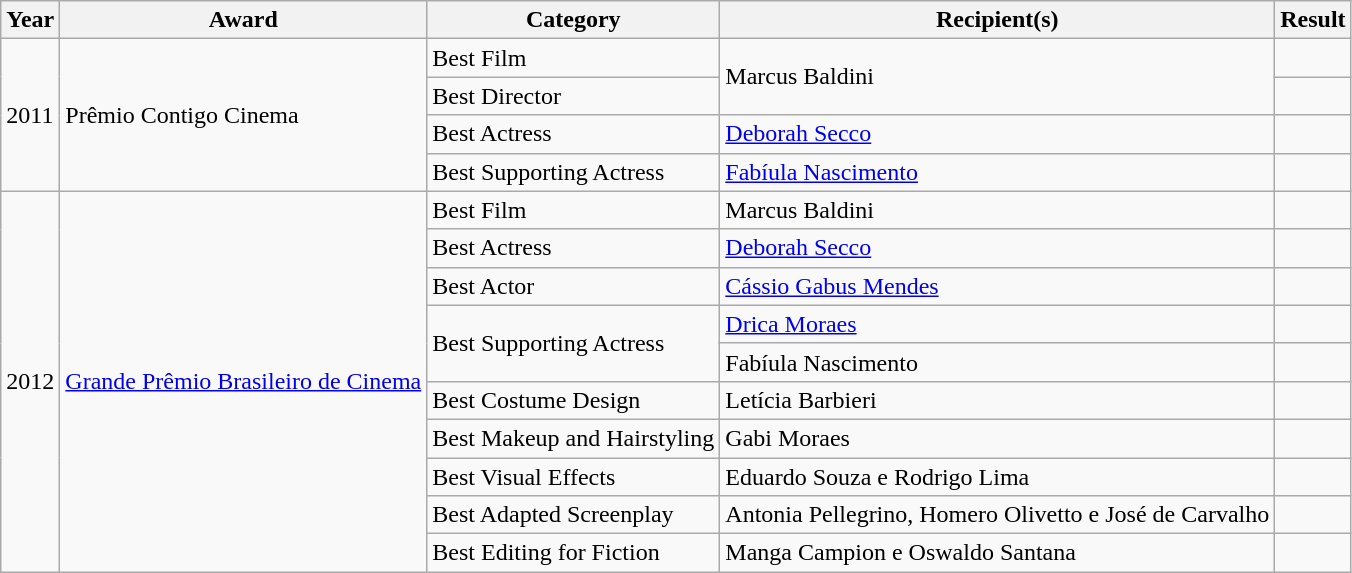<table class="wikitable">
<tr>
<th>Year</th>
<th>Award</th>
<th>Category</th>
<th>Recipient(s)</th>
<th>Result</th>
</tr>
<tr>
<td rowspan=4>2011</td>
<td rowspan=4>Prêmio Contigo Cinema</td>
<td>Best Film</td>
<td rowspan=2>Marcus Baldini</td>
<td></td>
</tr>
<tr>
<td>Best Director</td>
<td></td>
</tr>
<tr>
<td>Best Actress</td>
<td><a href='#'>Deborah Secco</a></td>
<td></td>
</tr>
<tr>
<td>Best Supporting Actress</td>
<td><a href='#'>Fabíula Nascimento</a></td>
<td></td>
</tr>
<tr>
<td rowspan=10>2012</td>
<td rowspan=10><a href='#'>Grande Prêmio Brasileiro de Cinema</a></td>
<td>Best Film</td>
<td>Marcus Baldini</td>
<td></td>
</tr>
<tr>
<td>Best Actress</td>
<td><a href='#'>Deborah Secco</a></td>
<td></td>
</tr>
<tr>
<td>Best Actor</td>
<td><a href='#'>Cássio Gabus Mendes</a></td>
<td></td>
</tr>
<tr>
<td rowspan=2>Best Supporting Actress</td>
<td><a href='#'>Drica Moraes</a></td>
<td></td>
</tr>
<tr>
<td>Fabíula Nascimento</td>
<td></td>
</tr>
<tr>
<td>Best Costume Design</td>
<td>Letícia Barbieri</td>
<td></td>
</tr>
<tr>
<td>Best Makeup and Hairstyling</td>
<td>Gabi Moraes</td>
<td></td>
</tr>
<tr>
<td>Best Visual Effects</td>
<td>Eduardo Souza e Rodrigo Lima</td>
<td></td>
</tr>
<tr>
<td>Best Adapted Screenplay</td>
<td>Antonia Pellegrino, Homero Olivetto e José de Carvalho</td>
<td></td>
</tr>
<tr>
<td>Best Editing for Fiction</td>
<td>Manga Campion e Oswaldo Santana</td>
<td></td>
</tr>
</table>
